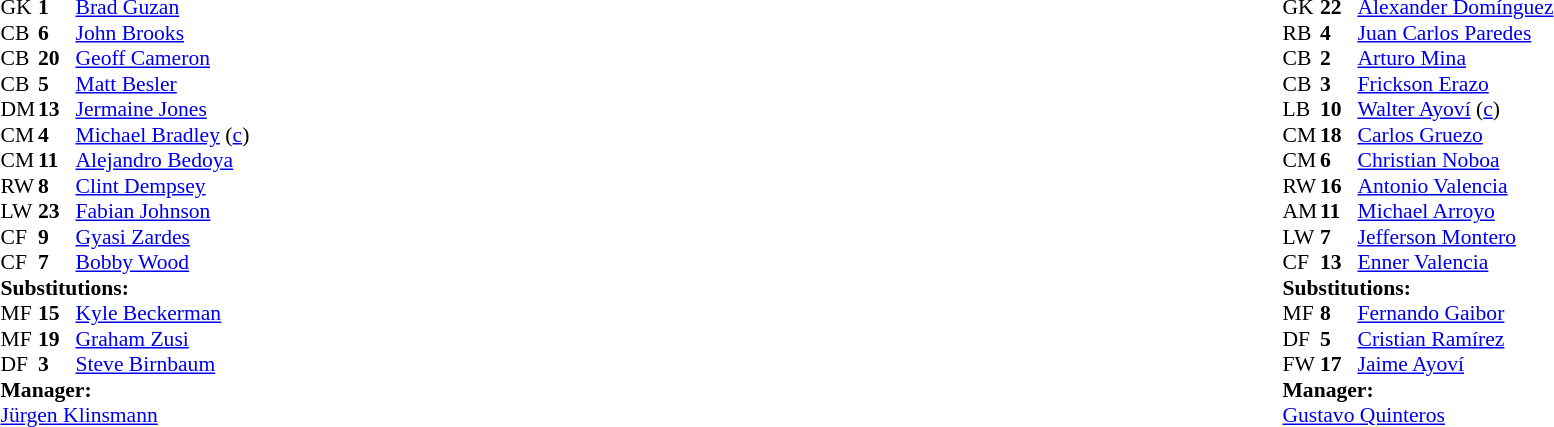<table width="100%">
<tr>
<td valign="top" width="40%"><br><table style="font-size:90%" cellspacing="0" cellpadding="0">
<tr>
<th width=25></th>
<th width=25></th>
</tr>
<tr>
<td>GK</td>
<td><strong>1</strong></td>
<td><a href='#'>Brad Guzan</a></td>
<td></td>
</tr>
<tr>
<td>CB</td>
<td><strong>6</strong></td>
<td><a href='#'>John Brooks</a></td>
</tr>
<tr>
<td>CB</td>
<td><strong>20</strong></td>
<td><a href='#'>Geoff Cameron</a></td>
</tr>
<tr>
<td>CB</td>
<td><strong>5</strong></td>
<td><a href='#'>Matt Besler</a></td>
</tr>
<tr>
<td>DM</td>
<td><strong>13</strong></td>
<td><a href='#'>Jermaine Jones</a></td>
<td></td>
</tr>
<tr>
<td>CM</td>
<td><strong>4</strong></td>
<td><a href='#'>Michael Bradley</a> (<a href='#'>c</a>)</td>
</tr>
<tr>
<td>CM</td>
<td><strong>11</strong></td>
<td><a href='#'>Alejandro Bedoya</a></td>
<td></td>
<td></td>
</tr>
<tr>
<td>RW</td>
<td><strong>8</strong></td>
<td><a href='#'>Clint Dempsey</a></td>
<td></td>
<td></td>
</tr>
<tr>
<td>LW</td>
<td><strong>23</strong></td>
<td><a href='#'>Fabian Johnson</a></td>
</tr>
<tr>
<td>CF</td>
<td><strong>9</strong></td>
<td><a href='#'>Gyasi Zardes</a></td>
<td></td>
<td></td>
</tr>
<tr>
<td>CF</td>
<td><strong>7</strong></td>
<td><a href='#'>Bobby Wood</a></td>
<td></td>
</tr>
<tr>
<td colspan=3><strong>Substitutions:</strong></td>
</tr>
<tr>
<td>MF</td>
<td><strong>15</strong></td>
<td><a href='#'>Kyle Beckerman</a></td>
<td></td>
<td></td>
</tr>
<tr>
<td>MF</td>
<td><strong>19</strong></td>
<td><a href='#'>Graham Zusi</a></td>
<td></td>
<td></td>
</tr>
<tr>
<td>DF</td>
<td><strong>3</strong></td>
<td><a href='#'>Steve Birnbaum</a></td>
<td></td>
<td></td>
</tr>
<tr>
<td colspan=3><strong>Manager:</strong></td>
</tr>
<tr>
<td colspan=3> <a href='#'>Jürgen Klinsmann</a></td>
</tr>
</table>
</td>
<td valign="top"></td>
<td valign="top" width="50%"><br><table style="font-size:90%; margin:auto" cellspacing="0" cellpadding="0">
<tr>
<th width=25></th>
<th width=25></th>
</tr>
<tr>
<td>GK</td>
<td><strong>22</strong></td>
<td><a href='#'>Alexander Domínguez</a></td>
</tr>
<tr>
<td>RB</td>
<td><strong>4</strong></td>
<td><a href='#'>Juan Carlos Paredes</a></td>
<td></td>
<td></td>
</tr>
<tr>
<td>CB</td>
<td><strong>2</strong></td>
<td><a href='#'>Arturo Mina</a></td>
</tr>
<tr>
<td>CB</td>
<td><strong>3</strong></td>
<td><a href='#'>Frickson Erazo</a></td>
</tr>
<tr>
<td>LB</td>
<td><strong>10</strong></td>
<td><a href='#'>Walter Ayoví</a> (<a href='#'>c</a>)</td>
</tr>
<tr>
<td>CM</td>
<td><strong>18</strong></td>
<td><a href='#'>Carlos Gruezo</a></td>
<td></td>
<td></td>
</tr>
<tr>
<td>CM</td>
<td><strong>6</strong></td>
<td><a href='#'>Christian Noboa</a></td>
<td></td>
<td></td>
</tr>
<tr>
<td>RW</td>
<td><strong>16</strong></td>
<td><a href='#'>Antonio Valencia</a></td>
<td></td>
</tr>
<tr>
<td>AM</td>
<td><strong>11</strong></td>
<td><a href='#'>Michael Arroyo</a></td>
</tr>
<tr>
<td>LW</td>
<td><strong>7</strong></td>
<td><a href='#'>Jefferson Montero</a></td>
</tr>
<tr>
<td>CF</td>
<td><strong>13</strong></td>
<td><a href='#'>Enner Valencia</a></td>
</tr>
<tr>
<td colspan=3><strong>Substitutions:</strong></td>
</tr>
<tr>
<td>MF</td>
<td><strong>8</strong></td>
<td><a href='#'>Fernando Gaibor</a></td>
<td></td>
<td></td>
</tr>
<tr>
<td>DF</td>
<td><strong>5</strong></td>
<td><a href='#'>Cristian Ramírez</a></td>
<td></td>
<td></td>
</tr>
<tr>
<td>FW</td>
<td><strong>17</strong></td>
<td><a href='#'>Jaime Ayoví</a></td>
<td></td>
<td></td>
</tr>
<tr>
<td colspan=3><strong>Manager:</strong></td>
</tr>
<tr>
<td colspan=3> <a href='#'>Gustavo Quinteros</a></td>
<td></td>
</tr>
</table>
</td>
</tr>
</table>
